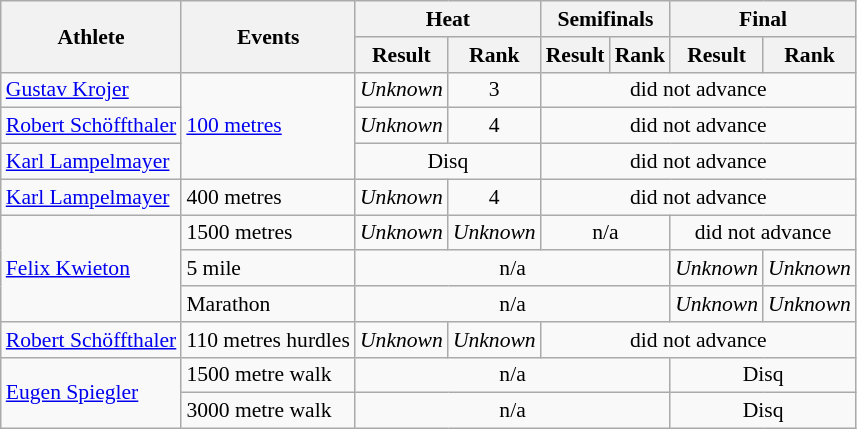<table class=wikitable style="font-size:90%">
<tr>
<th rowspan="2">Athlete</th>
<th rowspan="2">Events</th>
<th colspan="2">Heat</th>
<th colspan="2">Semifinals</th>
<th colspan="2">Final</th>
</tr>
<tr>
<th>Result</th>
<th>Rank</th>
<th>Result</th>
<th>Rank</th>
<th>Result</th>
<th>Rank</th>
</tr>
<tr>
<td><a href='#'>Gustav Krojer</a></td>
<td rowspan=3><a href='#'>100 metres</a></td>
<td align="center"><em>Unknown</em></td>
<td align="center">3</td>
<td align="center" colspan=4>did not advance</td>
</tr>
<tr>
<td><a href='#'>Robert Schöffthaler</a></td>
<td align="center"><em>Unknown</em></td>
<td align="center">4</td>
<td align="center" colspan=4>did not advance</td>
</tr>
<tr>
<td><a href='#'>Karl Lampelmayer</a></td>
<td align="center" colspan=2>Disq</td>
<td align="center" colspan=4>did not advance</td>
</tr>
<tr>
<td><a href='#'>Karl Lampelmayer</a></td>
<td>400 metres</td>
<td align="center"><em>Unknown</em></td>
<td align="center">4</td>
<td align="center" colspan=4>did not advance</td>
</tr>
<tr>
<td rowspan=3><a href='#'>Felix Kwieton</a></td>
<td>1500 metres</td>
<td align="center"><em>Unknown</em></td>
<td align="center"><em>Unknown</em></td>
<td align="center" colspan=2>n/a</td>
<td align="center" colspan=2>did not advance</td>
</tr>
<tr>
<td>5 mile</td>
<td align="center" colspan=4>n/a</td>
<td align="center"><em>Unknown</em></td>
<td align="center"><em>Unknown</em></td>
</tr>
<tr>
<td>Marathon</td>
<td align="center" colspan=4>n/a</td>
<td align="center"><em>Unknown</em></td>
<td align="center"><em>Unknown</em></td>
</tr>
<tr>
<td><a href='#'>Robert Schöffthaler</a></td>
<td>110 metres hurdles</td>
<td align="center"><em>Unknown</em></td>
<td align="center"><em>Unknown</em></td>
<td align="center" colspan=4>did not advance</td>
</tr>
<tr>
<td rowspan=2><a href='#'>Eugen Spiegler</a></td>
<td>1500 metre walk</td>
<td align="center" colspan=4>n/a</td>
<td align="center" colspan=2>Disq</td>
</tr>
<tr>
<td>3000 metre walk</td>
<td align="center" colspan=4>n/a</td>
<td align="center" colspan=2>Disq</td>
</tr>
</table>
